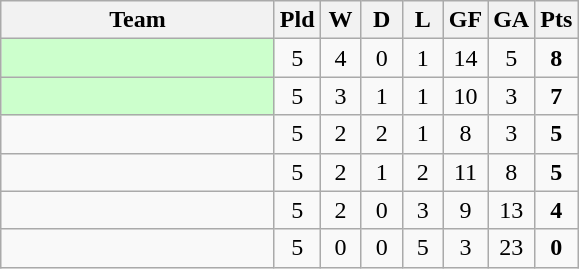<table class=wikitable style="text-align:center">
<tr>
<th width=175>Team</th>
<th width=20>Pld</th>
<th width=20>W</th>
<th width=20>D</th>
<th width=20>L</th>
<th width=20>GF</th>
<th width=20>GA</th>
<th width=20>Pts</th>
</tr>
<tr>
<td align=left style="background:#ccffcc;"></td>
<td>5</td>
<td>4</td>
<td>0</td>
<td>1</td>
<td>14</td>
<td>5</td>
<td><strong>8</strong></td>
</tr>
<tr>
<td align=left style="background:#ccffcc;"></td>
<td>5</td>
<td>3</td>
<td>1</td>
<td>1</td>
<td>10</td>
<td>3</td>
<td><strong>7</strong></td>
</tr>
<tr>
<td align=left></td>
<td>5</td>
<td>2</td>
<td>2</td>
<td>1</td>
<td>8</td>
<td>3</td>
<td><strong>5</strong></td>
</tr>
<tr>
<td align=left></td>
<td>5</td>
<td>2</td>
<td>1</td>
<td>2</td>
<td>11</td>
<td>8</td>
<td><strong>5</strong></td>
</tr>
<tr>
<td align=left></td>
<td>5</td>
<td>2</td>
<td>0</td>
<td>3</td>
<td>9</td>
<td>13</td>
<td><strong>4</strong></td>
</tr>
<tr>
<td align=left></td>
<td>5</td>
<td>0</td>
<td>0</td>
<td>5</td>
<td>3</td>
<td>23</td>
<td><strong>0</strong></td>
</tr>
</table>
